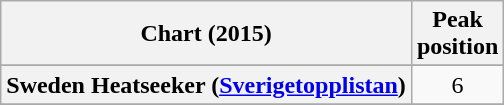<table class="wikitable sortable plainrowheaders" style="text-align:center">
<tr>
<th>Chart (2015)</th>
<th>Peak<br>position</th>
</tr>
<tr>
</tr>
<tr>
</tr>
<tr>
</tr>
<tr>
</tr>
<tr>
</tr>
<tr>
</tr>
<tr>
</tr>
<tr>
<th scope="row">Sweden Heatseeker (<a href='#'>Sverigetopplistan</a>)</th>
<td>6</td>
</tr>
<tr>
</tr>
<tr>
</tr>
<tr>
</tr>
</table>
